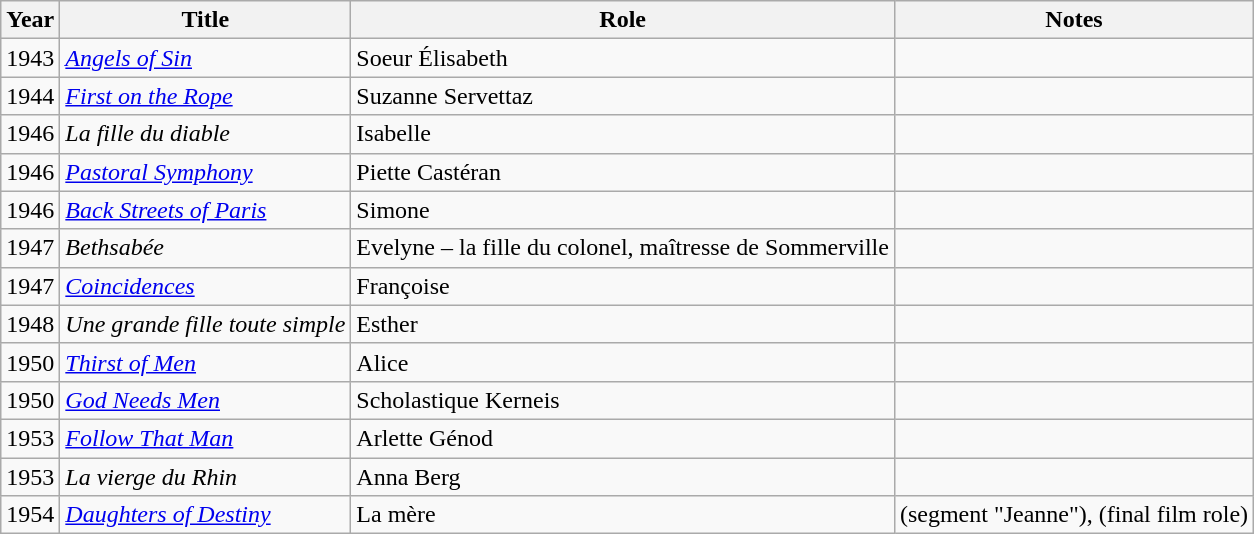<table class="wikitable">
<tr>
<th>Year</th>
<th>Title</th>
<th>Role</th>
<th>Notes</th>
</tr>
<tr>
<td>1943</td>
<td><em><a href='#'>Angels of Sin</a></em></td>
<td>Soeur Élisabeth</td>
<td></td>
</tr>
<tr>
<td>1944</td>
<td><em><a href='#'>First on the Rope</a></em></td>
<td>Suzanne Servettaz</td>
<td></td>
</tr>
<tr>
<td>1946</td>
<td><em>La fille du diable</em></td>
<td>Isabelle</td>
<td></td>
</tr>
<tr>
<td>1946</td>
<td><em><a href='#'>Pastoral Symphony</a></em></td>
<td>Piette Castéran</td>
<td></td>
</tr>
<tr>
<td>1946</td>
<td><em><a href='#'>Back Streets of Paris</a></em></td>
<td>Simone</td>
<td></td>
</tr>
<tr>
<td>1947</td>
<td><em>Bethsabée</em></td>
<td>Evelyne – la fille du colonel, maîtresse de Sommerville</td>
<td></td>
</tr>
<tr>
<td>1947</td>
<td><em><a href='#'>Coincidences</a></em></td>
<td>Françoise</td>
<td></td>
</tr>
<tr>
<td>1948</td>
<td><em>Une grande fille toute simple</em></td>
<td>Esther</td>
<td></td>
</tr>
<tr>
<td>1950</td>
<td><em><a href='#'>Thirst of Men</a></em></td>
<td>Alice</td>
<td></td>
</tr>
<tr>
<td>1950</td>
<td><em><a href='#'>God Needs Men</a></em></td>
<td>Scholastique Kerneis</td>
<td></td>
</tr>
<tr>
<td>1953</td>
<td><em><a href='#'>Follow That Man</a></em></td>
<td>Arlette Génod</td>
<td></td>
</tr>
<tr>
<td>1953</td>
<td><em>La vierge du Rhin</em></td>
<td>Anna Berg</td>
<td></td>
</tr>
<tr>
<td>1954</td>
<td><em><a href='#'>Daughters of Destiny</a></em></td>
<td>La mère</td>
<td>(segment "Jeanne"), (final film role)</td>
</tr>
</table>
